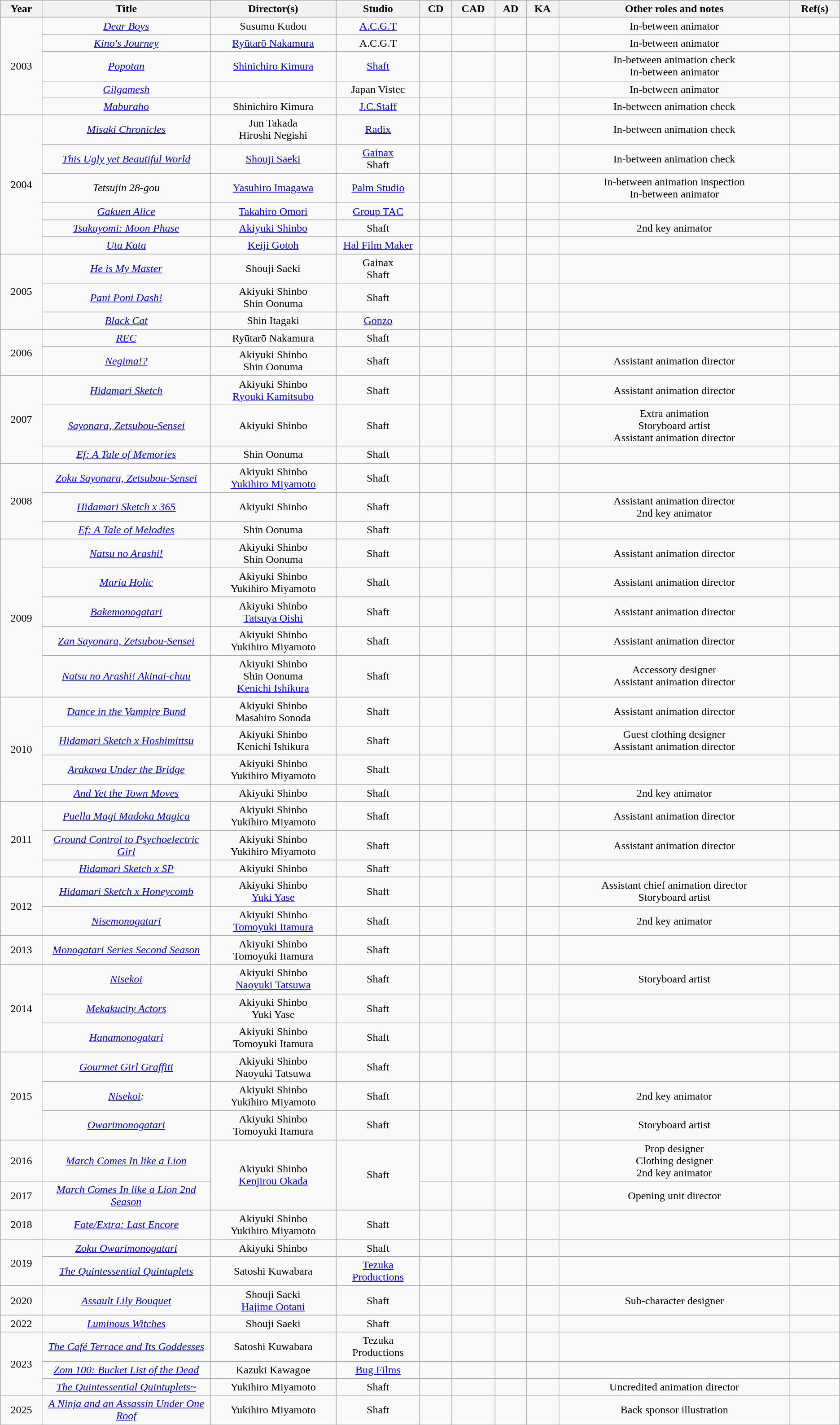<table class="wikitable sortable" style="text-align:center; margin=auto; ">
<tr>
<th scope="col" width=5%>Year</th>
<th scope="col" width=20%>Title</th>
<th scope="col" width=15%>Director(s)</th>
<th scope="col" width=10%>Studio</th>
<th scope="col" class="unsortable">CD</th>
<th scope="col" class="unsortable">CAD</th>
<th scope="col" class="unsortable">AD</th>
<th scope="col" class="unsortable">KA</th>
<th scope="col" class="unsortable">Other roles and notes</th>
<th scope="col" class="unsortable">Ref(s)</th>
</tr>
<tr>
<td rowspan="5">2003</td>
<td><em><a href='#'>Dear Boys</a></em></td>
<td>Susumu Kudou</td>
<td><a href='#'>A.C.G.T</a></td>
<td></td>
<td></td>
<td></td>
<td></td>
<td>In-between animator</td>
<td></td>
</tr>
<tr>
<td><em><a href='#'>Kino's Journey</a></em></td>
<td><a href='#'>Ryūtarō Nakamura</a></td>
<td>A.C.G.T</td>
<td></td>
<td></td>
<td></td>
<td></td>
<td>In-between animator</td>
<td></td>
</tr>
<tr>
<td><em><a href='#'>Popotan</a></em></td>
<td><a href='#'>Shinichiro Kimura</a></td>
<td><a href='#'>Shaft</a></td>
<td></td>
<td></td>
<td></td>
<td></td>
<td>In-between animation check<br>In-between animator</td>
<td></td>
</tr>
<tr>
<td><em><a href='#'>Gilgamesh</a></em></td>
<td></td>
<td>Japan Vistec</td>
<td></td>
<td></td>
<td></td>
<td></td>
<td>In-between animator</td>
<td></td>
</tr>
<tr>
<td><em><a href='#'>Maburaho</a></em></td>
<td>Shinichiro Kimura</td>
<td><a href='#'>J.C.Staff</a></td>
<td></td>
<td></td>
<td></td>
<td></td>
<td>In-between animation check</td>
<td></td>
</tr>
<tr>
<td rowspan="6">2004</td>
<td><em><a href='#'>Misaki Chronicles</a></em></td>
<td>Jun Takada<br>Hiroshi Negishi</td>
<td><a href='#'>Radix</a></td>
<td></td>
<td></td>
<td></td>
<td></td>
<td>In-between animation check</td>
<td></td>
</tr>
<tr>
<td><em><a href='#'>This Ugly yet Beautiful World</a></em></td>
<td><a href='#'>Shouji Saeki</a></td>
<td><a href='#'>Gainax</a><br>Shaft</td>
<td></td>
<td></td>
<td></td>
<td></td>
<td>In-between animation check</td>
<td></td>
</tr>
<tr>
<td><em>Tetsujin 28-gou</em></td>
<td><a href='#'>Yasuhiro Imagawa</a></td>
<td><a href='#'>Palm Studio</a></td>
<td></td>
<td></td>
<td></td>
<td></td>
<td>In-between animation inspection<br>In-between animator</td>
<td></td>
</tr>
<tr>
<td><em><a href='#'>Gakuen Alice</a></em></td>
<td><a href='#'>Takahiro Omori</a></td>
<td><a href='#'>Group TAC</a></td>
<td></td>
<td></td>
<td></td>
<td></td>
<td></td>
<td></td>
</tr>
<tr>
<td><em><a href='#'>Tsukuyomi: Moon Phase</a></em></td>
<td><a href='#'>Akiyuki Shinbo</a></td>
<td>Shaft</td>
<td></td>
<td></td>
<td></td>
<td></td>
<td>2nd key animator</td>
<td></td>
</tr>
<tr>
<td><em><a href='#'>Uta Kata</a></em></td>
<td><a href='#'>Keiji Gotoh</a></td>
<td><a href='#'>Hal Film Maker</a></td>
<td></td>
<td></td>
<td></td>
<td></td>
<td></td>
<td></td>
</tr>
<tr>
<td rowspan="3">2005</td>
<td><em><a href='#'>He is My Master</a></em></td>
<td>Shouji Saeki</td>
<td>Gainax<br>Shaft</td>
<td></td>
<td></td>
<td></td>
<td></td>
<td></td>
<td></td>
</tr>
<tr>
<td><em><a href='#'>Pani Poni Dash!</a></em></td>
<td>Akiyuki Shinbo<br>Shin Oonuma</td>
<td>Shaft</td>
<td></td>
<td></td>
<td></td>
<td></td>
<td></td>
<td></td>
</tr>
<tr>
<td><em><a href='#'>Black Cat</a></em></td>
<td>Shin Itagaki</td>
<td><a href='#'>Gonzo</a></td>
<td></td>
<td></td>
<td></td>
<td></td>
<td></td>
<td></td>
</tr>
<tr>
<td rowspan="2">2006</td>
<td><em><a href='#'>REC</a></em></td>
<td>Ryūtarō Nakamura</td>
<td>Shaft</td>
<td></td>
<td></td>
<td></td>
<td></td>
<td></td>
<td></td>
</tr>
<tr>
<td><em><a href='#'>Negima!?</a></em></td>
<td>Akiyuki Shinbo<br>Shin Oonuma</td>
<td>Shaft</td>
<td></td>
<td></td>
<td></td>
<td></td>
<td>Assistant animation director</td>
<td></td>
</tr>
<tr>
<td rowspan="3">2007</td>
<td><em><a href='#'>Hidamari Sketch</a></em></td>
<td>Akiyuki Shinbo<br><a href='#'>Ryouki Kamitsubo</a></td>
<td>Shaft</td>
<td></td>
<td></td>
<td></td>
<td></td>
<td>Assistant animation director</td>
<td></td>
</tr>
<tr>
<td><em><a href='#'>Sayonara, Zetsubou-Sensei</a></em></td>
<td>Akiyuki Shinbo</td>
<td>Shaft</td>
<td></td>
<td></td>
<td></td>
<td></td>
<td>Extra animation<br>Storyboard artist<br>Assistant animation director</td>
<td></td>
</tr>
<tr>
<td><em><a href='#'>Ef: A Tale of Memories</a></em></td>
<td>Shin Oonuma</td>
<td>Shaft</td>
<td></td>
<td></td>
<td></td>
<td></td>
<td></td>
<td></td>
</tr>
<tr>
<td rowspan="3">2008</td>
<td><em><a href='#'>Zoku Sayonara, Zetsubou-Sensei</a></em></td>
<td>Akiyuki Shinbo<br><a href='#'>Yukihiro Miyamoto</a></td>
<td>Shaft</td>
<td></td>
<td></td>
<td></td>
<td></td>
<td></td>
<td></td>
</tr>
<tr>
<td><em><a href='#'>Hidamari Sketch x 365</a></em></td>
<td>Akiyuki Shinbo</td>
<td>Shaft</td>
<td></td>
<td></td>
<td></td>
<td></td>
<td>Assistant animation director<br>2nd key animator</td>
<td></td>
</tr>
<tr>
<td><em><a href='#'>Ef: A Tale of Melodies</a></em></td>
<td>Shin Oonuma</td>
<td>Shaft</td>
<td></td>
<td></td>
<td></td>
<td></td>
<td></td>
<td></td>
</tr>
<tr>
<td rowspan="5">2009</td>
<td><em><a href='#'>Natsu no Arashi!</a></em></td>
<td>Akiyuki Shinbo<br>Shin Oonuma</td>
<td>Shaft</td>
<td></td>
<td></td>
<td></td>
<td></td>
<td>Assistant animation director</td>
<td></td>
</tr>
<tr>
<td><em><a href='#'>Maria Holic</a></em></td>
<td>Akiyuki Shinbo<br>Yukihiro Miyamoto</td>
<td>Shaft</td>
<td></td>
<td></td>
<td></td>
<td></td>
<td>Assistant animation director</td>
<td></td>
</tr>
<tr>
<td><em><a href='#'>Bakemonogatari</a></em></td>
<td>Akiyuki Shinbo<br><a href='#'>Tatsuya Oishi</a></td>
<td>Shaft</td>
<td></td>
<td></td>
<td></td>
<td></td>
<td>Assistant animation director</td>
<td></td>
</tr>
<tr>
<td><em><a href='#'>Zan Sayonara, Zetsubou-Sensei</a></em></td>
<td>Akiyuki Shinbo<br>Yukihiro Miyamoto</td>
<td>Shaft</td>
<td></td>
<td></td>
<td></td>
<td></td>
<td>Assistant animation director</td>
<td></td>
</tr>
<tr>
<td><em><a href='#'>Natsu no Arashi! Akinai-chuu</a></em></td>
<td>Akiyuki Shinbo<br>Shin Oonuma<br><a href='#'>Kenichi Ishikura</a></td>
<td>Shaft</td>
<td></td>
<td></td>
<td></td>
<td></td>
<td>Accessory designer<br>Assistant animation director</td>
<td></td>
</tr>
<tr>
<td rowspan="4">2010</td>
<td><em><a href='#'>Dance in the Vampire Bund</a></em></td>
<td>Akiyuki Shinbo<br>Masahiro Sonoda</td>
<td>Shaft</td>
<td></td>
<td></td>
<td></td>
<td></td>
<td>Assistant animation director</td>
<td></td>
</tr>
<tr>
<td><em><a href='#'>Hidamari Sketch x Hoshimittsu</a></em></td>
<td>Akiyuki Shinbo<br>Kenichi Ishikura</td>
<td>Shaft</td>
<td></td>
<td></td>
<td></td>
<td></td>
<td>Guest clothing designer<br>Assistant animation director</td>
<td></td>
</tr>
<tr>
<td><em><a href='#'>Arakawa Under the Bridge</a></em></td>
<td>Akiyuki Shinbo<br>Yukihiro Miyamoto</td>
<td>Shaft</td>
<td></td>
<td></td>
<td></td>
<td></td>
<td></td>
<td></td>
</tr>
<tr>
<td><em><a href='#'>And Yet the Town Moves</a></em></td>
<td>Akiyuki Shinbo</td>
<td>Shaft</td>
<td></td>
<td></td>
<td></td>
<td></td>
<td>2nd key animator</td>
<td></td>
</tr>
<tr>
<td rowspan="3">2011</td>
<td><em><a href='#'>Puella Magi Madoka Magica</a></em></td>
<td>Akiyuki Shinbo<br>Yukihiro Miyamoto</td>
<td>Shaft</td>
<td></td>
<td></td>
<td></td>
<td></td>
<td>Assistant animation director</td>
<td></td>
</tr>
<tr>
<td><em><a href='#'>Ground Control to Psychoelectric Girl</a></em></td>
<td>Akiyuki Shinbo<br>Yukihiro Miyamoto</td>
<td>Shaft</td>
<td></td>
<td></td>
<td></td>
<td></td>
<td>Assistant animation director</td>
<td></td>
</tr>
<tr>
<td><em><a href='#'>Hidamari Sketch x SP</a></em></td>
<td>Akiyuki Shinbo</td>
<td>Shaft</td>
<td></td>
<td></td>
<td></td>
<td></td>
<td></td>
<td></td>
</tr>
<tr>
<td rowspan="2">2012</td>
<td><em><a href='#'>Hidamari Sketch x Honeycomb</a></em></td>
<td>Akiyuki Shinbo<br><a href='#'>Yuki Yase</a></td>
<td>Shaft</td>
<td></td>
<td></td>
<td></td>
<td></td>
<td>Assistant chief animation director<br>Storyboard artist</td>
<td></td>
</tr>
<tr>
<td><em><a href='#'>Nisemonogatari</a></em></td>
<td>Akiyuki Shinbo<br><a href='#'>Tomoyuki Itamura</a></td>
<td>Shaft</td>
<td></td>
<td></td>
<td></td>
<td></td>
<td>2nd key animator</td>
<td></td>
</tr>
<tr>
<td>2013</td>
<td><em><a href='#'>Monogatari Series Second Season</a></em></td>
<td>Akiyuki Shinbo<br>Tomoyuki Itamura</td>
<td>Shaft</td>
<td></td>
<td></td>
<td></td>
<td></td>
<td></td>
<td></td>
</tr>
<tr>
<td rowspan="3">2014</td>
<td><em><a href='#'>Nisekoi</a></em></td>
<td>Akiyuki Shinbo<br><a href='#'>Naoyuki Tatsuwa</a></td>
<td>Shaft</td>
<td></td>
<td></td>
<td></td>
<td></td>
<td>Storyboard artist</td>
<td></td>
</tr>
<tr>
<td><em><a href='#'>Mekakucity Actors</a></em></td>
<td>Akiyuki Shinbo<br>Yuki Yase</td>
<td>Shaft</td>
<td></td>
<td></td>
<td></td>
<td></td>
<td></td>
<td></td>
</tr>
<tr>
<td><em><a href='#'>Hanamonogatari</a></em></td>
<td>Akiyuki Shinbo<br>Tomoyuki Itamura</td>
<td>Shaft</td>
<td></td>
<td></td>
<td></td>
<td></td>
<td></td>
<td></td>
</tr>
<tr>
<td rowspan="3">2015</td>
<td><em><a href='#'>Gourmet Girl Graffiti</a></em></td>
<td>Akiyuki Shinbo<br>Naoyuki Tatsuwa</td>
<td>Shaft</td>
<td></td>
<td></td>
<td></td>
<td></td>
<td></td>
<td></td>
</tr>
<tr>
<td><em><a href='#'>Nisekoi</a>:</em></td>
<td>Akiyuki Shinbo<br>Yukihiro Miyamoto</td>
<td>Shaft</td>
<td></td>
<td></td>
<td></td>
<td></td>
<td>2nd key animator</td>
<td></td>
</tr>
<tr>
<td><em><a href='#'>Owarimonogatari</a></em></td>
<td>Akiyuki Shinbo<br>Tomoyuki Itamura</td>
<td>Shaft</td>
<td></td>
<td></td>
<td></td>
<td></td>
<td>Storyboard artist</td>
<td></td>
</tr>
<tr>
<td>2016</td>
<td><em><a href='#'>March Comes In like a Lion</a></em></td>
<td rowspan="2">Akiyuki Shinbo<br><a href='#'>Kenjirou Okada</a></td>
<td rowspan="2">Shaft</td>
<td></td>
<td></td>
<td></td>
<td></td>
<td>Prop designer<br>Clothing designer<br>2nd key animator</td>
</tr>
<tr>
<td>2017</td>
<td><em><a href='#'>March Comes In like a Lion 2nd Season</a></em></td>
<td></td>
<td></td>
<td></td>
<td></td>
<td>Opening unit director</td>
<td></td>
</tr>
<tr>
<td>2018</td>
<td><em><a href='#'>Fate/Extra: Last Encore</a></em></td>
<td>Akiyuki Shinbo<br>Yukihiro Miyamoto</td>
<td>Shaft</td>
<td></td>
<td></td>
<td></td>
<td></td>
<td></td>
<td></td>
</tr>
<tr>
<td rowspan="2">2019</td>
<td><em><a href='#'>Zoku Owarimonogatari</a></em></td>
<td>Akiyuki Shinbo</td>
<td>Shaft</td>
<td></td>
<td></td>
<td></td>
<td></td>
<td></td>
<td></td>
</tr>
<tr>
<td><em><a href='#'>The Quintessential Quintuplets</a></em></td>
<td>Satoshi Kuwabara</td>
<td><a href='#'>Tezuka Productions</a></td>
<td></td>
<td></td>
<td></td>
<td></td>
<td></td>
<td></td>
</tr>
<tr>
<td>2020</td>
<td><em><a href='#'>Assault Lily Bouquet</a></em></td>
<td>Shouji Saeki<br><a href='#'>Hajime Ootani</a></td>
<td>Shaft</td>
<td></td>
<td></td>
<td></td>
<td></td>
<td>Sub-character designer</td>
<td></td>
</tr>
<tr>
<td>2022</td>
<td><em><a href='#'>Luminous Witches</a></em></td>
<td>Shouji Saeki</td>
<td>Shaft</td>
<td></td>
<td></td>
<td></td>
<td></td>
<td></td>
<td></td>
</tr>
<tr>
<td rowspan="3">2023</td>
<td><em><a href='#'>The Café Terrace and Its Goddesses</a></em></td>
<td>Satoshi Kuwabara</td>
<td>Tezuka Productions</td>
<td></td>
<td></td>
<td></td>
<td></td>
<td></td>
<td></td>
</tr>
<tr>
<td><em><a href='#'>Zom 100: Bucket List of the Dead</a></em></td>
<td>Kazuki Kawagoe</td>
<td><a href='#'>Bug Films</a></td>
<td></td>
<td></td>
<td></td>
<td></td>
<td></td>
<td></td>
</tr>
<tr>
<td><em><a href='#'>The Quintessential Quintuplets~</a></em></td>
<td>Yukihiro Miyamoto</td>
<td>Shaft</td>
<td></td>
<td></td>
<td></td>
<td></td>
<td>Uncredited animation director</td>
<td></td>
</tr>
<tr>
<td>2025</td>
<td><em><a href='#'>A Ninja and an Assassin Under One Roof</a></em></td>
<td>Yukihiro Miyamoto</td>
<td>Shaft</td>
<td></td>
<td></td>
<td></td>
<td></td>
<td>Back sponsor illustration</td>
<td></td>
</tr>
<tr>
</tr>
</table>
